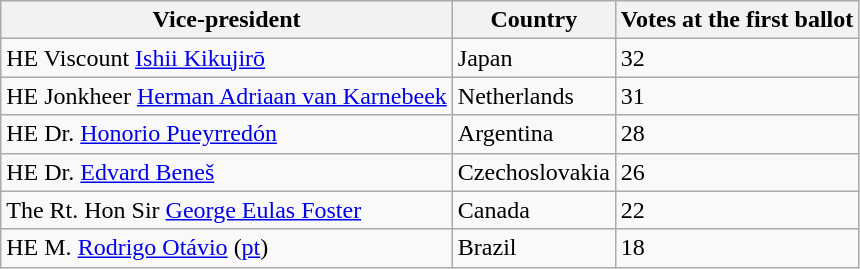<table class="wikitable">
<tr>
<th>Vice-president</th>
<th>Country</th>
<th>Votes at the first ballot</th>
</tr>
<tr>
<td>HE Viscount <a href='#'>Ishii Kikujirō</a></td>
<td>Japan</td>
<td>32</td>
</tr>
<tr>
<td>HE Jonkheer <a href='#'>Herman Adriaan van Karnebeek</a></td>
<td>Netherlands</td>
<td>31</td>
</tr>
<tr>
<td>HE Dr. <a href='#'>Honorio Pueyrredón</a></td>
<td>Argentina</td>
<td>28</td>
</tr>
<tr>
<td>HE Dr. <a href='#'>Edvard Beneš</a></td>
<td>Czechoslovakia</td>
<td>26</td>
</tr>
<tr>
<td>The Rt. Hon Sir <a href='#'>George Eulas Foster</a></td>
<td>Canada</td>
<td>22</td>
</tr>
<tr>
<td>HE M. <a href='#'>Rodrigo Otávio</a> (<a href='#'>pt</a>)</td>
<td>Brazil</td>
<td>18</td>
</tr>
</table>
